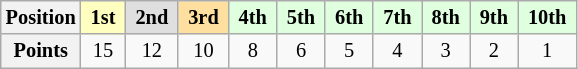<table class="wikitable" style="font-size:85%; text-align:center">
<tr>
<th>Position</th>
<td style="background:#ffffbf;"> <strong>1st</strong> </td>
<td style="background:#dfdfdf;"> <strong>2nd</strong> </td>
<td style="background:#ffdf9f;"> <strong>3rd</strong> </td>
<td style="background:#dfffdf;"> <strong>4th</strong> </td>
<td style="background:#dfffdf;"> <strong>5th</strong> </td>
<td style="background:#dfffdf;"> <strong>6th</strong> </td>
<td style="background:#dfffdf;"> <strong>7th</strong> </td>
<td style="background:#dfffdf;"> <strong>8th</strong> </td>
<td style="background:#dfffdf;"> <strong>9th</strong> </td>
<td style="background:#dfffdf;"> <strong>10th</strong> </td>
</tr>
<tr>
<th>Points</th>
<td>15</td>
<td>12</td>
<td>10</td>
<td>8</td>
<td>6</td>
<td>5</td>
<td>4</td>
<td>3</td>
<td>2</td>
<td>1</td>
</tr>
</table>
